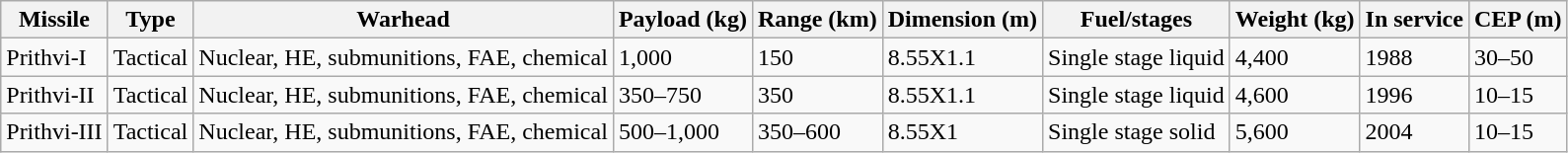<table class="wikitable">
<tr>
<th>Missile</th>
<th>Type</th>
<th>Warhead</th>
<th>Payload (kg)</th>
<th>Range (km)</th>
<th>Dimension (m)</th>
<th>Fuel/stages</th>
<th>Weight (kg)</th>
<th>In service</th>
<th>CEP (m)</th>
</tr>
<tr>
<td>Prithvi-I</td>
<td>Tactical</td>
<td>Nuclear, HE, submunitions, FAE, chemical</td>
<td>1,000</td>
<td>150</td>
<td>8.55X1.1</td>
<td>Single stage liquid</td>
<td>4,400</td>
<td>1988</td>
<td>30–50</td>
</tr>
<tr>
<td>Prithvi-II</td>
<td>Tactical</td>
<td>Nuclear, HE, submunitions, FAE, chemical</td>
<td>350–750</td>
<td>350</td>
<td>8.55X1.1</td>
<td>Single stage liquid</td>
<td>4,600</td>
<td>1996</td>
<td>10–15</td>
</tr>
<tr>
<td>Prithvi-III</td>
<td>Tactical</td>
<td>Nuclear, HE, submunitions, FAE, chemical</td>
<td>500–1,000</td>
<td>350–600</td>
<td>8.55X1</td>
<td>Single stage solid</td>
<td>5,600</td>
<td>2004</td>
<td>10–15</td>
</tr>
</table>
